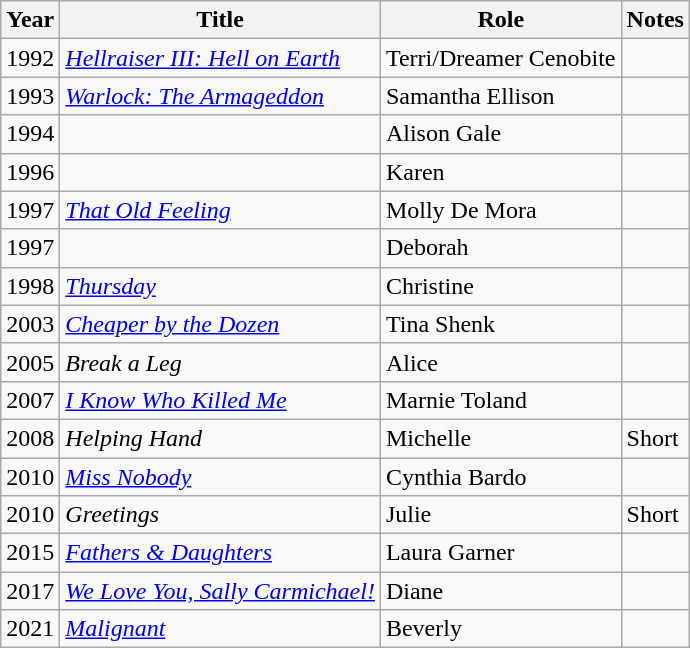<table class="wikitable sortable">
<tr>
<th>Year</th>
<th>Title</th>
<th>Role</th>
<th class="unsortable">Notes</th>
</tr>
<tr>
<td>1992</td>
<td><em><a href='#'>Hellraiser III: Hell on Earth</a></em></td>
<td>Terri/Dreamer Cenobite</td>
<td></td>
</tr>
<tr>
<td>1993</td>
<td><em><a href='#'>Warlock: The Armageddon</a></em></td>
<td>Samantha Ellison</td>
<td></td>
</tr>
<tr>
<td>1994</td>
<td><em></em></td>
<td>Alison Gale</td>
<td></td>
</tr>
<tr>
<td>1996</td>
<td><em></em></td>
<td>Karen</td>
<td></td>
</tr>
<tr>
<td>1997</td>
<td><em><a href='#'>That Old Feeling</a></em></td>
<td>Molly De Mora</td>
<td></td>
</tr>
<tr>
<td>1997</td>
<td><em></em></td>
<td>Deborah</td>
<td></td>
</tr>
<tr>
<td>1998</td>
<td><em><a href='#'>Thursday</a></em></td>
<td>Christine</td>
<td></td>
</tr>
<tr>
<td>2003</td>
<td><em><a href='#'>Cheaper by the Dozen</a></em></td>
<td>Tina Shenk</td>
<td></td>
</tr>
<tr>
<td>2005</td>
<td><em>Break a Leg</em></td>
<td>Alice</td>
<td></td>
</tr>
<tr>
<td>2007</td>
<td><em><a href='#'>I Know Who Killed Me</a></em></td>
<td>Marnie Toland</td>
<td></td>
</tr>
<tr>
<td>2008</td>
<td><em>Helping Hand</em></td>
<td>Michelle</td>
<td>Short</td>
</tr>
<tr>
<td>2010</td>
<td><em><a href='#'>Miss Nobody</a></em></td>
<td>Cynthia Bardo</td>
<td></td>
</tr>
<tr>
<td>2010</td>
<td><em>Greetings</em></td>
<td>Julie</td>
<td>Short</td>
</tr>
<tr>
<td>2015</td>
<td><em><a href='#'>Fathers & Daughters</a></em></td>
<td>Laura Garner</td>
<td></td>
</tr>
<tr>
<td>2017</td>
<td><em><a href='#'>We Love You, Sally Carmichael!</a></em></td>
<td>Diane</td>
<td></td>
</tr>
<tr>
<td>2021</td>
<td><em><a href='#'>Malignant</a></em></td>
<td>Beverly</td>
<td></td>
</tr>
</table>
